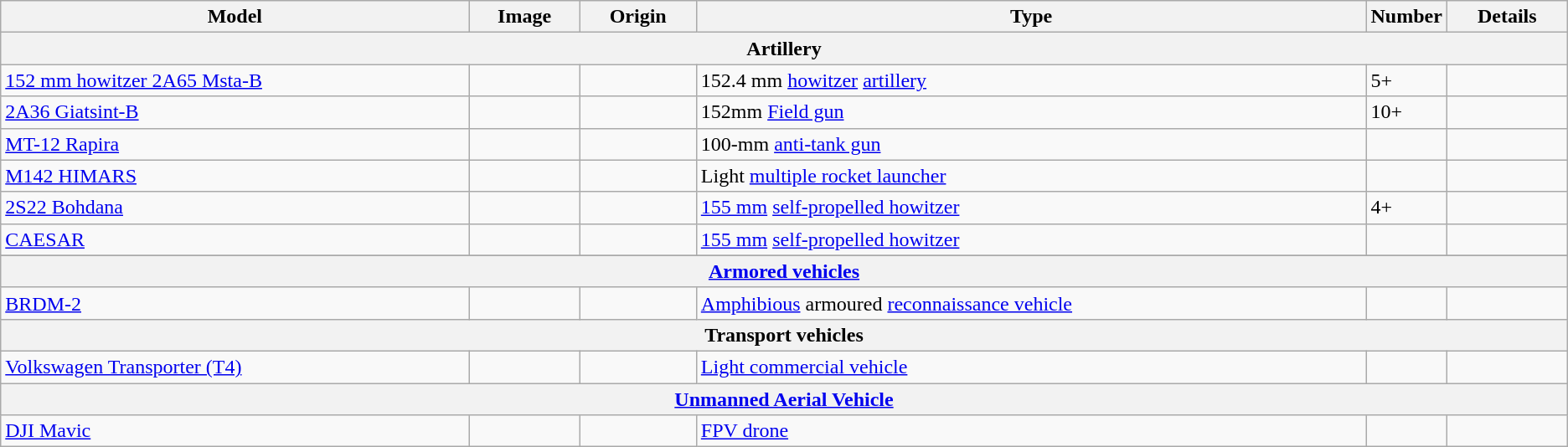<table class="wikitable">
<tr>
<th>Model</th>
<th>Image</th>
<th>Origin</th>
<th>Type</th>
<th style="width:5%;">Number</th>
<th>Details</th>
</tr>
<tr>
<th colspan="6" style="align: center;">Artillery</th>
</tr>
<tr>
<td><a href='#'>152 mm howitzer 2A65 Msta-B</a></td>
<td></td>
<td></td>
<td>152.4 mm <a href='#'>howitzer</a> <a href='#'>artillery</a></td>
<td>5+</td>
<td></td>
</tr>
<tr>
<td><a href='#'>2A36 Giatsint-B</a></td>
<td></td>
<td></td>
<td>152mm <a href='#'>Field gun</a></td>
<td>10+</td>
<td></td>
</tr>
<tr>
<td><a href='#'>MT-12 Rapira</a></td>
<td></td>
<td></td>
<td>100-mm <a href='#'>anti-tank gun</a></td>
<td></td>
<td></td>
</tr>
<tr>
<td><a href='#'>M142 HIMARS</a></td>
<td></td>
<td></td>
<td>Light <a href='#'>multiple rocket launcher</a></td>
<td></td>
<td></td>
</tr>
<tr>
<td><a href='#'>2S22 Bohdana</a></td>
<td></td>
<td></td>
<td><a href='#'>155 mm</a> <a href='#'>self-propelled howitzer</a></td>
<td>4+</td>
<td></td>
</tr>
<tr>
<td><a href='#'>CAESAR</a></td>
<td></td>
<td></td>
<td><a href='#'>155 mm</a> <a href='#'>self-propelled howitzer</a></td>
<td></td>
<td></td>
</tr>
<tr>
</tr>
<tr>
<th colspan="6" style="align: center;"><a href='#'>Armored vehicles</a></th>
</tr>
<tr>
<td><a href='#'>BRDM-2</a></td>
<td></td>
<td></td>
<td><a href='#'>Amphibious</a> armoured <a href='#'>reconnaissance vehicle</a></td>
<td></td>
<td></td>
</tr>
<tr>
<th colspan="6" style="align: center;">Transport vehicles</th>
</tr>
<tr>
<td><a href='#'>Volkswagen Transporter (T4)</a></td>
<td></td>
<td></td>
<td><a href='#'>Light commercial vehicle</a></td>
<td></td>
<td></td>
</tr>
<tr>
<th colspan="6" style="align: center;"><a href='#'>Unmanned Aerial Vehicle</a></th>
</tr>
<tr>
<td><a href='#'>DJI Mavic</a></td>
<td></td>
<td></td>
<td><a href='#'>FPV drone</a></td>
<td></td>
<td></td>
</tr>
</table>
